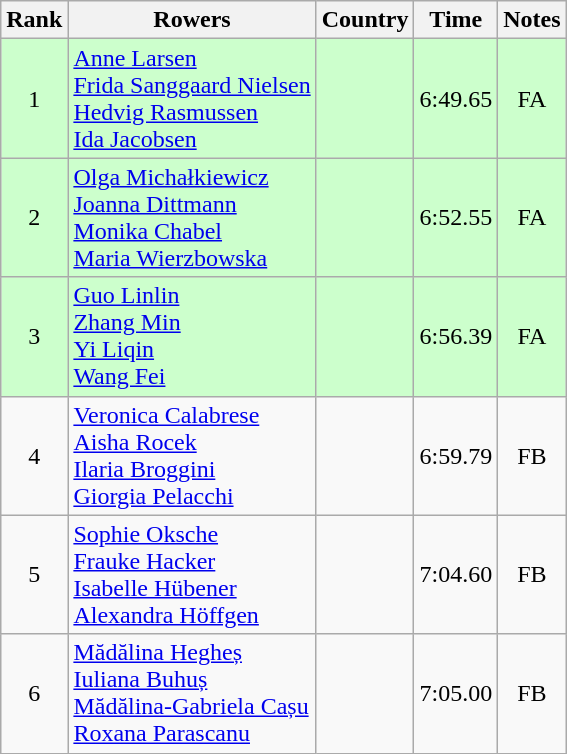<table class="wikitable" style="text-align:center">
<tr>
<th>Rank</th>
<th>Rowers</th>
<th>Country</th>
<th>Time</th>
<th>Notes</th>
</tr>
<tr bgcolor=ccffcc>
<td>1</td>
<td align="left"><a href='#'>Anne Larsen</a><br><a href='#'>Frida Sanggaard Nielsen</a><br><a href='#'>Hedvig Rasmussen</a><br><a href='#'>Ida Jacobsen</a></td>
<td align="left"></td>
<td>6:49.65</td>
<td>FA</td>
</tr>
<tr bgcolor=ccffcc>
<td>2</td>
<td align="left"><a href='#'>Olga Michałkiewicz</a><br><a href='#'>Joanna Dittmann</a><br><a href='#'>Monika Chabel</a><br><a href='#'>Maria Wierzbowska</a></td>
<td align="left"></td>
<td>6:52.55</td>
<td>FA</td>
</tr>
<tr bgcolor=ccffcc>
<td>3</td>
<td align="left"><a href='#'>Guo Linlin</a><br><a href='#'>Zhang Min</a><br><a href='#'>Yi Liqin</a><br><a href='#'>Wang Fei</a></td>
<td align="left"></td>
<td>6:56.39</td>
<td>FA</td>
</tr>
<tr>
<td>4</td>
<td align="left"><a href='#'>Veronica Calabrese</a><br><a href='#'>Aisha Rocek</a><br><a href='#'>Ilaria Broggini</a><br><a href='#'>Giorgia Pelacchi</a></td>
<td align="left"></td>
<td>6:59.79</td>
<td>FB</td>
</tr>
<tr>
<td>5</td>
<td align="left"><a href='#'>Sophie Oksche</a><br><a href='#'>Frauke Hacker</a><br><a href='#'>Isabelle Hübener</a><br><a href='#'>Alexandra Höffgen</a></td>
<td align="left"></td>
<td>7:04.60</td>
<td>FB</td>
</tr>
<tr>
<td>6</td>
<td align="left"><a href='#'>Mădălina Hegheș</a><br><a href='#'>Iuliana Buhuș</a><br><a href='#'>Mădălina-Gabriela Cașu</a><br><a href='#'>Roxana Parascanu</a></td>
<td align="left"></td>
<td>7:05.00</td>
<td>FB</td>
</tr>
</table>
